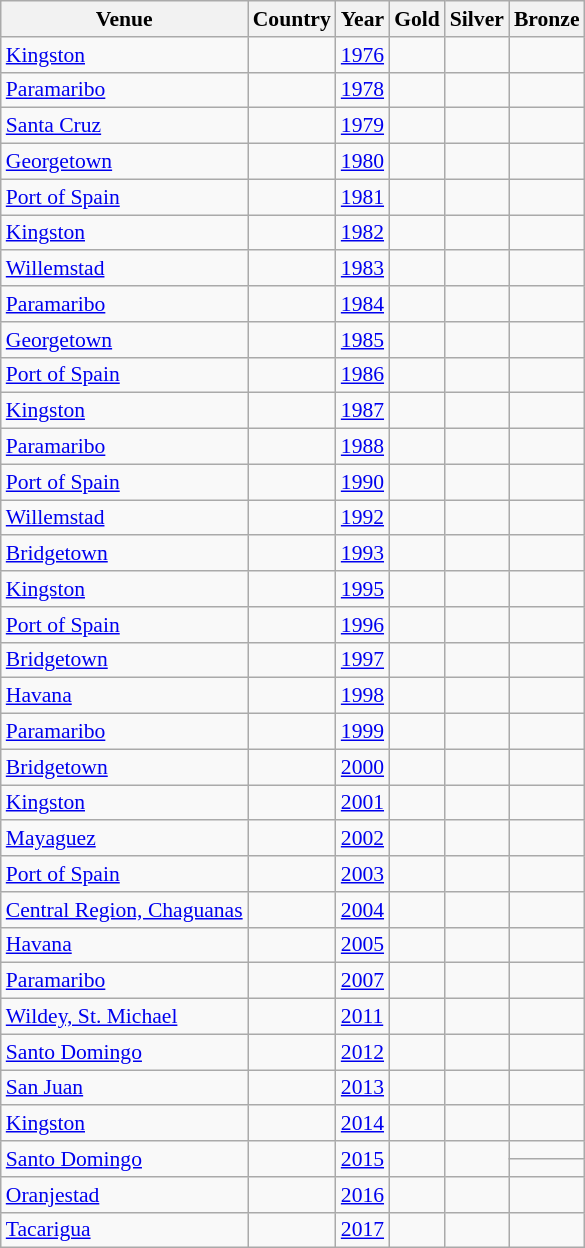<table class="wikitable" style="font-size:90%">
<tr>
<th>Venue</th>
<th>Country</th>
<th>Year</th>
<th>Gold</th>
<th>Silver</th>
<th>Bronze</th>
</tr>
<tr>
<td><a href='#'>Kingston</a></td>
<td></td>
<td><a href='#'>1976</a></td>
<td></td>
<td></td>
<td></td>
</tr>
<tr>
<td><a href='#'>Paramaribo</a></td>
<td></td>
<td><a href='#'>1978</a></td>
<td></td>
<td></td>
<td></td>
</tr>
<tr>
<td><a href='#'>Santa Cruz</a></td>
<td></td>
<td><a href='#'>1979</a></td>
<td></td>
<td></td>
<td></td>
</tr>
<tr>
<td><a href='#'>Georgetown</a></td>
<td></td>
<td><a href='#'>1980</a></td>
<td></td>
<td></td>
<td></td>
</tr>
<tr>
<td><a href='#'>Port of Spain</a></td>
<td></td>
<td><a href='#'>1981</a></td>
<td></td>
<td></td>
<td></td>
</tr>
<tr>
<td><a href='#'>Kingston</a></td>
<td></td>
<td><a href='#'>1982</a></td>
<td></td>
<td></td>
<td></td>
</tr>
<tr>
<td><a href='#'>Willemstad</a></td>
<td></td>
<td><a href='#'>1983</a></td>
<td></td>
<td></td>
<td></td>
</tr>
<tr>
<td><a href='#'>Paramaribo</a></td>
<td></td>
<td><a href='#'>1984</a></td>
<td></td>
<td></td>
<td></td>
</tr>
<tr>
<td><a href='#'>Georgetown</a></td>
<td></td>
<td><a href='#'>1985</a></td>
<td></td>
<td></td>
<td></td>
</tr>
<tr>
<td><a href='#'>Port of Spain</a></td>
<td></td>
<td><a href='#'>1986</a></td>
<td></td>
<td></td>
<td></td>
</tr>
<tr>
<td><a href='#'>Kingston</a></td>
<td></td>
<td><a href='#'>1987</a></td>
<td></td>
<td></td>
<td></td>
</tr>
<tr>
<td><a href='#'>Paramaribo</a></td>
<td></td>
<td><a href='#'>1988</a></td>
<td></td>
<td></td>
<td></td>
</tr>
<tr>
<td><a href='#'>Port of Spain</a></td>
<td></td>
<td><a href='#'>1990</a></td>
<td></td>
<td></td>
<td></td>
</tr>
<tr>
<td><a href='#'>Willemstad</a></td>
<td></td>
<td><a href='#'>1992</a></td>
<td></td>
<td></td>
<td></td>
</tr>
<tr>
<td><a href='#'>Bridgetown</a></td>
<td></td>
<td><a href='#'>1993</a></td>
<td></td>
<td></td>
<td></td>
</tr>
<tr>
<td><a href='#'>Kingston</a></td>
<td></td>
<td><a href='#'>1995</a></td>
<td></td>
<td></td>
<td></td>
</tr>
<tr>
<td><a href='#'>Port of Spain</a></td>
<td></td>
<td><a href='#'>1996</a></td>
<td></td>
<td></td>
<td></td>
</tr>
<tr>
<td><a href='#'>Bridgetown</a></td>
<td></td>
<td><a href='#'>1997</a></td>
<td></td>
<td></td>
<td></td>
</tr>
<tr>
<td><a href='#'>Havana</a></td>
<td></td>
<td><a href='#'>1998</a></td>
<td></td>
<td></td>
<td></td>
</tr>
<tr>
<td><a href='#'>Paramaribo</a></td>
<td></td>
<td><a href='#'>1999</a></td>
<td></td>
<td></td>
<td></td>
</tr>
<tr>
<td><a href='#'>Bridgetown</a></td>
<td></td>
<td><a href='#'>2000</a></td>
<td></td>
<td></td>
<td></td>
</tr>
<tr>
<td><a href='#'>Kingston</a></td>
<td></td>
<td><a href='#'>2001</a></td>
<td></td>
<td></td>
<td></td>
</tr>
<tr>
<td><a href='#'>Mayaguez</a></td>
<td></td>
<td><a href='#'>2002</a></td>
<td></td>
<td></td>
<td></td>
</tr>
<tr>
<td><a href='#'>Port of Spain</a></td>
<td></td>
<td><a href='#'>2003</a></td>
<td></td>
<td></td>
<td></td>
</tr>
<tr>
<td><a href='#'>Central Region, Chaguanas</a></td>
<td></td>
<td><a href='#'>2004</a></td>
<td></td>
<td></td>
<td></td>
</tr>
<tr>
<td><a href='#'>Havana</a></td>
<td></td>
<td><a href='#'>2005</a></td>
<td></td>
<td></td>
<td></td>
</tr>
<tr>
<td><a href='#'>Paramaribo</a></td>
<td></td>
<td><a href='#'>2007</a></td>
<td></td>
<td></td>
<td></td>
</tr>
<tr>
<td><a href='#'>Wildey, St. Michael</a></td>
<td></td>
<td><a href='#'>2011</a></td>
<td></td>
<td></td>
<td></td>
</tr>
<tr>
<td><a href='#'>Santo Domingo</a></td>
<td></td>
<td><a href='#'>2012</a></td>
<td></td>
<td></td>
<td></td>
</tr>
<tr>
<td><a href='#'>San Juan</a></td>
<td></td>
<td><a href='#'>2013</a></td>
<td></td>
<td></td>
<td></td>
</tr>
<tr>
<td><a href='#'>Kingston</a></td>
<td></td>
<td><a href='#'>2014</a></td>
<td></td>
<td></td>
<td></td>
</tr>
<tr>
<td rowspan="2"><a href='#'>Santo Domingo</a></td>
<td rowspan="2"></td>
<td rowspan="2"><a href='#'>2015</a></td>
<td rowspan="2"></td>
<td rowspan="2"></td>
<td></td>
</tr>
<tr>
<td></td>
</tr>
<tr>
<td><a href='#'>Oranjestad</a></td>
<td></td>
<td><a href='#'>2016</a></td>
<td></td>
<td></td>
<td></td>
</tr>
<tr>
<td><a href='#'>Tacarigua</a></td>
<td></td>
<td><a href='#'>2017</a></td>
<td></td>
<td></td>
<td></td>
</tr>
</table>
